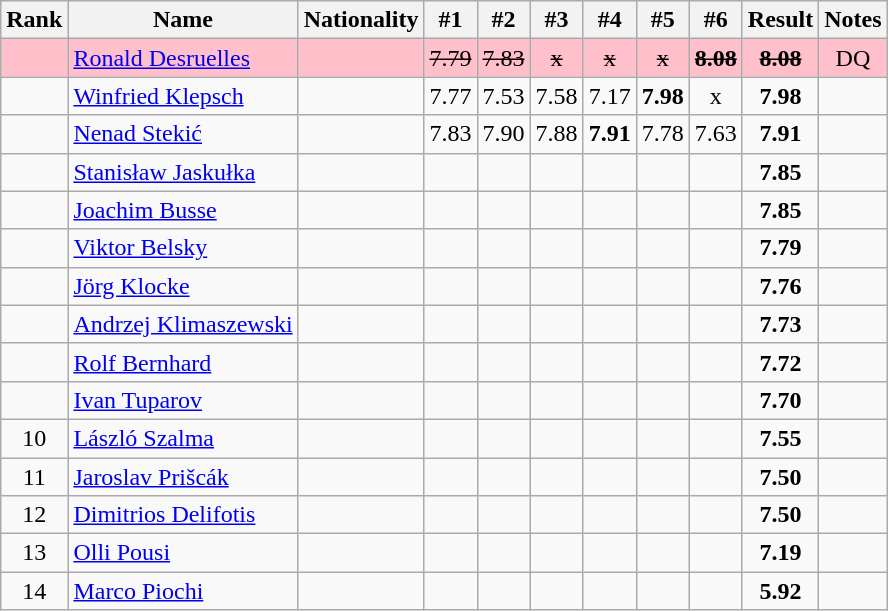<table class="wikitable sortable" style="text-align:center">
<tr>
<th>Rank</th>
<th>Name</th>
<th>Nationality</th>
<th>#1</th>
<th>#2</th>
<th>#3</th>
<th>#4</th>
<th>#5</th>
<th>#6</th>
<th>Result</th>
<th>Notes</th>
</tr>
<tr bgcolor=pink>
<td><s></s></td>
<td align="left"><a href='#'>Ronald Desruelles</a></td>
<td align=left></td>
<td><s>7.79</s></td>
<td><s>7.83</s></td>
<td><s>x</s></td>
<td><s>x</s></td>
<td><s>x</s></td>
<td><s><strong>8.08</strong></s></td>
<td><s><strong>8.08</strong></s></td>
<td>DQ</td>
</tr>
<tr>
<td></td>
<td align="left"><a href='#'>Winfried Klepsch</a></td>
<td align=left></td>
<td>7.77</td>
<td>7.53</td>
<td>7.58</td>
<td>7.17</td>
<td><strong>7.98</strong></td>
<td>x</td>
<td><strong>7.98</strong></td>
<td></td>
</tr>
<tr>
<td></td>
<td align="left"><a href='#'>Nenad Stekić</a></td>
<td align=left></td>
<td>7.83</td>
<td>7.90</td>
<td>7.88</td>
<td><strong>7.91</strong></td>
<td>7.78</td>
<td>7.63</td>
<td><strong>7.91</strong></td>
<td></td>
</tr>
<tr>
<td></td>
<td align="left"><a href='#'>Stanisław Jaskułka</a></td>
<td align=left></td>
<td></td>
<td></td>
<td></td>
<td></td>
<td></td>
<td></td>
<td><strong>7.85</strong></td>
<td></td>
</tr>
<tr>
<td></td>
<td align="left"><a href='#'>Joachim Busse</a></td>
<td align=left></td>
<td></td>
<td></td>
<td></td>
<td></td>
<td></td>
<td></td>
<td><strong>7.85</strong></td>
<td></td>
</tr>
<tr>
<td></td>
<td align="left"><a href='#'>Viktor Belsky</a></td>
<td align=left></td>
<td></td>
<td></td>
<td></td>
<td></td>
<td></td>
<td></td>
<td><strong>7.79</strong></td>
<td></td>
</tr>
<tr>
<td></td>
<td align="left"><a href='#'>Jörg Klocke</a></td>
<td align=left></td>
<td></td>
<td></td>
<td></td>
<td></td>
<td></td>
<td></td>
<td><strong>7.76</strong></td>
<td></td>
</tr>
<tr>
<td></td>
<td align="left"><a href='#'>Andrzej Klimaszewski</a></td>
<td align=left></td>
<td></td>
<td></td>
<td></td>
<td></td>
<td></td>
<td></td>
<td><strong>7.73</strong></td>
<td></td>
</tr>
<tr>
<td></td>
<td align="left"><a href='#'>Rolf Bernhard</a></td>
<td align=left></td>
<td></td>
<td></td>
<td></td>
<td></td>
<td></td>
<td></td>
<td><strong>7.72</strong></td>
<td></td>
</tr>
<tr>
<td></td>
<td align="left"><a href='#'>Ivan Tuparov</a></td>
<td align=left></td>
<td></td>
<td></td>
<td></td>
<td></td>
<td></td>
<td></td>
<td><strong>7.70</strong></td>
<td></td>
</tr>
<tr>
<td>10</td>
<td align="left"><a href='#'>László Szalma</a></td>
<td align=left></td>
<td></td>
<td></td>
<td></td>
<td></td>
<td></td>
<td></td>
<td><strong>7.55</strong></td>
<td></td>
</tr>
<tr>
<td>11</td>
<td align="left"><a href='#'>Jaroslav Prišcák</a></td>
<td align=left></td>
<td></td>
<td></td>
<td></td>
<td></td>
<td></td>
<td></td>
<td><strong>7.50</strong></td>
<td></td>
</tr>
<tr>
<td>12</td>
<td align="left"><a href='#'>Dimitrios Delifotis</a></td>
<td align=left></td>
<td></td>
<td></td>
<td></td>
<td></td>
<td></td>
<td></td>
<td><strong>7.50</strong></td>
<td></td>
</tr>
<tr>
<td>13</td>
<td align="left"><a href='#'>Olli Pousi</a></td>
<td align=left></td>
<td></td>
<td></td>
<td></td>
<td></td>
<td></td>
<td></td>
<td><strong>7.19</strong></td>
<td></td>
</tr>
<tr>
<td>14</td>
<td align="left"><a href='#'>Marco Piochi</a></td>
<td align=left></td>
<td></td>
<td></td>
<td></td>
<td></td>
<td></td>
<td></td>
<td><strong>5.92</strong></td>
<td></td>
</tr>
</table>
